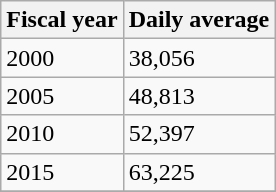<table class="wikitable">
<tr>
<th>Fiscal year</th>
<th>Daily average</th>
</tr>
<tr>
<td>2000</td>
<td>38,056</td>
</tr>
<tr>
<td>2005</td>
<td>48,813</td>
</tr>
<tr>
<td>2010</td>
<td>52,397</td>
</tr>
<tr>
<td>2015</td>
<td>63,225</td>
</tr>
<tr>
</tr>
</table>
